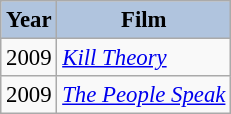<table class="wikitable" style="font-size:95%;">
<tr>
<th style="background:#B0C4DE;">Year</th>
<th style="background:#B0C4DE;">Film</th>
</tr>
<tr>
<td>2009</td>
<td><em><a href='#'>Kill Theory</a></em></td>
</tr>
<tr>
<td>2009</td>
<td><em><a href='#'> The People Speak</a></em></td>
</tr>
</table>
